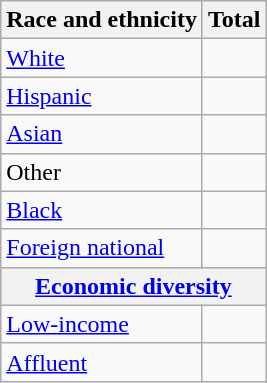<table class="wikitable floatright sortable collapsible"; text-align:right; font-size:80%;">
<tr>
<th>Race and ethnicity</th>
<th colspan="2" data-sort-type=number>Total</th>
</tr>
<tr>
<td><a href='#'>White</a></td>
<td align=right></td>
</tr>
<tr>
<td><a href='#'>Hispanic</a></td>
<td align=right></td>
</tr>
<tr>
<td><a href='#'>Asian</a></td>
<td align=right></td>
</tr>
<tr>
<td>Other</td>
<td align=right></td>
</tr>
<tr>
<td><a href='#'>Black</a></td>
<td align=right></td>
</tr>
<tr>
<td><a href='#'>Foreign national</a></td>
<td align=right></td>
</tr>
<tr>
<th colspan="4" data-sort-type=number><a href='#'>Economic diversity</a></th>
</tr>
<tr>
<td><a href='#'>Low-income</a></td>
<td align=right></td>
</tr>
<tr>
<td><a href='#'>Affluent</a></td>
<td align=right></td>
</tr>
</table>
